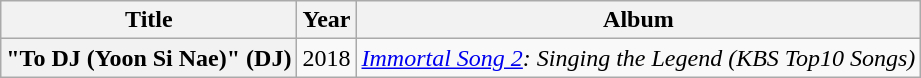<table class="wikitable plainrowheaders" style="text-align:center">
<tr>
<th scope="col">Title</th>
<th scope="col">Year</th>
<th>Album</th>
</tr>
<tr>
<th scope="row">"To DJ (Yoon Si Nae)" (DJ)</th>
<td>2018</td>
<td><em><a href='#'>Immortal Song 2</a>: Singing the Legend (KBS Top10 Songs)</em></td>
</tr>
</table>
